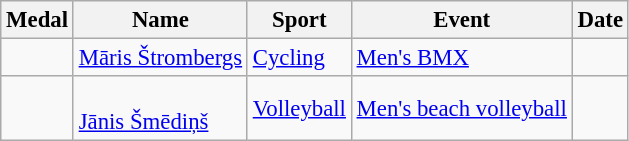<table class="wikitable sortable" style="font-size: 95%;">
<tr>
<th>Medal</th>
<th>Name</th>
<th>Sport</th>
<th>Event</th>
<th>Date</th>
</tr>
<tr>
<td></td>
<td><a href='#'>Māris Štrombergs</a></td>
<td><a href='#'>Cycling</a></td>
<td><a href='#'>Men's BMX</a></td>
<td></td>
</tr>
<tr>
<td></td>
<td><br><a href='#'>Jānis Šmēdiņš</a></td>
<td><a href='#'>Volleyball</a></td>
<td><a href='#'>Men's beach volleyball</a></td>
<td></td>
</tr>
</table>
